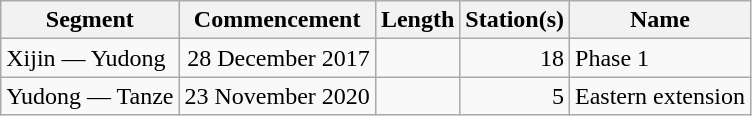<table class="wikitable" style="border-collapse: collapse; text-align: right;">
<tr>
<th>Segment</th>
<th>Commencement</th>
<th>Length</th>
<th>Station(s)</th>
<th>Name</th>
</tr>
<tr>
<td style="text-align: left;">Xijin — Yudong</td>
<td>28 December 2017</td>
<td></td>
<td>18</td>
<td style="text-align: left;">Phase 1</td>
</tr>
<tr>
<td style="text-align: left;">Yudong — Tanze</td>
<td>23 November 2020</td>
<td></td>
<td>5</td>
<td style="text-align: left;">Eastern extension</td>
</tr>
</table>
